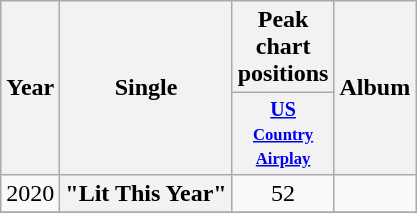<table class="wikitable plainrowheaders">
<tr>
<th rowspan="2">Year</th>
<th rowspan="2">Single</th>
<th colspan="1">Peak chart<br>positions</th>
<th rowspan="2">Album</th>
</tr>
<tr style="font-size:smaller;">
<th style="width:4em;"><a href='#'>US <br><small>Country Airplay</small></a><br></th>
</tr>
<tr>
<td>2020</td>
<th scope="row">"Lit This Year"</th>
<td align="center">52</td>
<td></td>
</tr>
<tr>
</tr>
</table>
